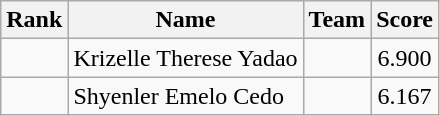<table class="wikitable" style="text-align:center">
<tr>
<th>Rank</th>
<th>Name</th>
<th>Team</th>
<th>Score</th>
</tr>
<tr>
<td></td>
<td align="left">Krizelle Therese Yadao</td>
<td align="left"></td>
<td>6.900</td>
</tr>
<tr>
<td></td>
<td align="left">Shyenler Emelo Cedo</td>
<td align="left"></td>
<td>6.167</td>
</tr>
</table>
